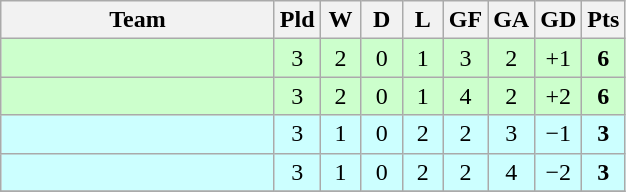<table class="wikitable" style="text-align: center;">
<tr>
<th width=175>Team</th>
<th width=20>Pld</th>
<th width=20>W</th>
<th width=20>D</th>
<th width=20>L</th>
<th width=20>GF</th>
<th width=20>GA</th>
<th width=20>GD</th>
<th width=20>Pts</th>
</tr>
<tr bgcolor=#ccffcc>
<td style="text-align:left;"></td>
<td>3</td>
<td>2</td>
<td>0</td>
<td>1</td>
<td>3</td>
<td>2</td>
<td>+1</td>
<td><strong>6</strong></td>
</tr>
<tr bgcolor=#ccffcc>
<td style="text-align:left;"></td>
<td>3</td>
<td>2</td>
<td>0</td>
<td>1</td>
<td>4</td>
<td>2</td>
<td>+2</td>
<td><strong>6</strong></td>
</tr>
<tr bgcolor=#ccffff>
<td style="text-align:left;"></td>
<td>3</td>
<td>1</td>
<td>0</td>
<td>2</td>
<td>2</td>
<td>3</td>
<td>−1</td>
<td><strong>3</strong></td>
</tr>
<tr bgcolor=#ccffff>
<td style="text-align:left;"></td>
<td>3</td>
<td>1</td>
<td>0</td>
<td>2</td>
<td>2</td>
<td>4</td>
<td>−2</td>
<td><strong>3</strong></td>
</tr>
<tr>
</tr>
</table>
